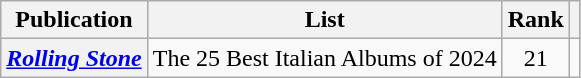<table class="wikitable sortable plainrowheaders">
<tr>
<th scope="col">Publication</th>
<th scope="col" class="unsortable">List</th>
<th scope="col" data-sort-type="number">Rank</th>
<th scope="col" class="unsortable"></th>
</tr>
<tr>
<th scope="row"><em><a href='#'>Rolling Stone</a></em></th>
<td>The 25 Best Italian Albums of 2024</td>
<td style="text-align: center;">21</td>
<td style="text-align: center;"></td>
</tr>
</table>
